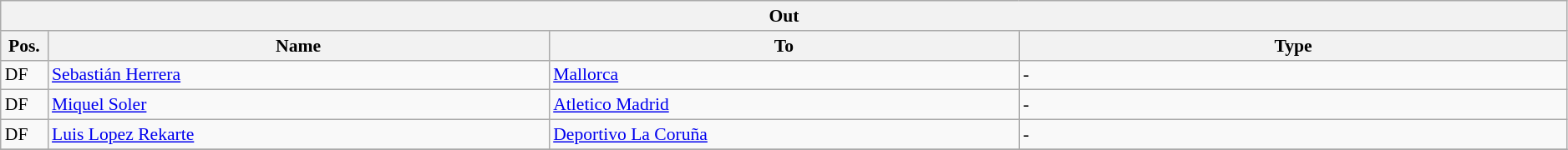<table class="wikitable" style="font-size:90%;width:99%;">
<tr>
<th colspan="4">Out</th>
</tr>
<tr>
<th width=3%>Pos.</th>
<th width=32%>Name</th>
<th width=30%>To</th>
<th width=35%>Type</th>
</tr>
<tr>
<td>DF</td>
<td><a href='#'>Sebastián Herrera</a></td>
<td><a href='#'>Mallorca</a></td>
<td>-</td>
</tr>
<tr>
<td>DF</td>
<td><a href='#'>Miquel Soler</a></td>
<td><a href='#'>Atletico Madrid</a></td>
<td>-</td>
</tr>
<tr>
<td>DF</td>
<td><a href='#'>Luis Lopez Rekarte</a></td>
<td><a href='#'>Deportivo La Coruña</a></td>
<td>-</td>
</tr>
<tr>
</tr>
</table>
